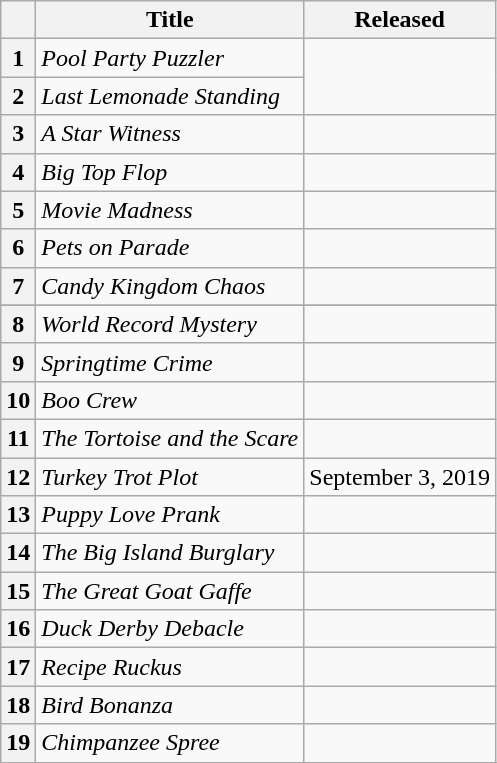<table class="wikitable">
<tr>
<th></th>
<th>Title</th>
<th>Released</th>
</tr>
<tr>
<th>1</th>
<td><em>Pool Party Puzzler</em></td>
<td rowspan="2"></td>
</tr>
<tr>
<th>2</th>
<td><em>Last Lemonade Standing</em></td>
</tr>
<tr>
<th>3</th>
<td><em>A Star Witness</em></td>
<td></td>
</tr>
<tr>
<th>4</th>
<td><em>Big Top Flop</em></td>
<td></td>
</tr>
<tr>
<th>5</th>
<td><em>Movie Madness</em></td>
<td></td>
</tr>
<tr>
<th>6</th>
<td><em>Pets on Parade</em></td>
<td></td>
</tr>
<tr>
<th>7</th>
<td><em>Candy Kingdom Chaos</em></td>
<td></td>
</tr>
<tr>
</tr>
<tr>
<th>8</th>
<td><em>World Record Mystery</em></td>
<td></td>
</tr>
<tr>
<th>9</th>
<td><em>Springtime Crime</em></td>
<td></td>
</tr>
<tr>
<th>10</th>
<td><em>Boo Crew</em></td>
<td></td>
</tr>
<tr>
<th>11</th>
<td><em>The Tortoise and the Scare</em></td>
<td></td>
</tr>
<tr>
<th>12</th>
<td><em>Turkey Trot Plot</em></td>
<td>September 3, 2019</td>
</tr>
<tr>
<th>13</th>
<td><em>Puppy Love Prank</em></td>
<td></td>
</tr>
<tr>
<th>14</th>
<td><em>The Big Island Burglary</em></td>
<td></td>
</tr>
<tr>
<th>15</th>
<td><em>The Great Goat Gaffe</em></td>
<td></td>
</tr>
<tr>
<th>16</th>
<td><em>Duck Derby Debacle</em></td>
<td></td>
</tr>
<tr>
<th>17</th>
<td><em>Recipe Ruckus</em></td>
<td></td>
</tr>
<tr>
<th>18</th>
<td><em>Bird Bonanza</em></td>
<td></td>
</tr>
<tr>
<th>19</th>
<td><em>Chimpanzee Spree</em></td>
<td></td>
</tr>
<tr>
</tr>
<tr>
</tr>
</table>
